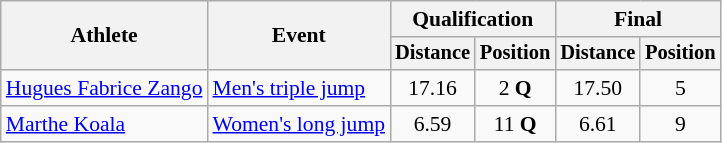<table class=wikitable style="font-size:90%">
<tr>
<th rowspan="2">Athlete</th>
<th rowspan="2">Event</th>
<th colspan="2">Qualification</th>
<th colspan="2">Final</th>
</tr>
<tr style="font-size:95%">
<th>Distance</th>
<th>Position</th>
<th>Distance</th>
<th>Position</th>
</tr>
<tr align=center>
<td align=left><a href='#'>Hugues Fabrice Zango</a></td>
<td align=left><a href='#'>Men's triple jump</a></td>
<td>17.16</td>
<td>2 <strong>Q</strong></td>
<td>17.50</td>
<td>5</td>
</tr>
<tr align=center>
<td align=left><a href='#'>Marthe Koala</a></td>
<td align=left><a href='#'>Women's long jump</a></td>
<td>6.59</td>
<td>11 <strong>Q</strong></td>
<td>6.61</td>
<td>9</td>
</tr>
</table>
